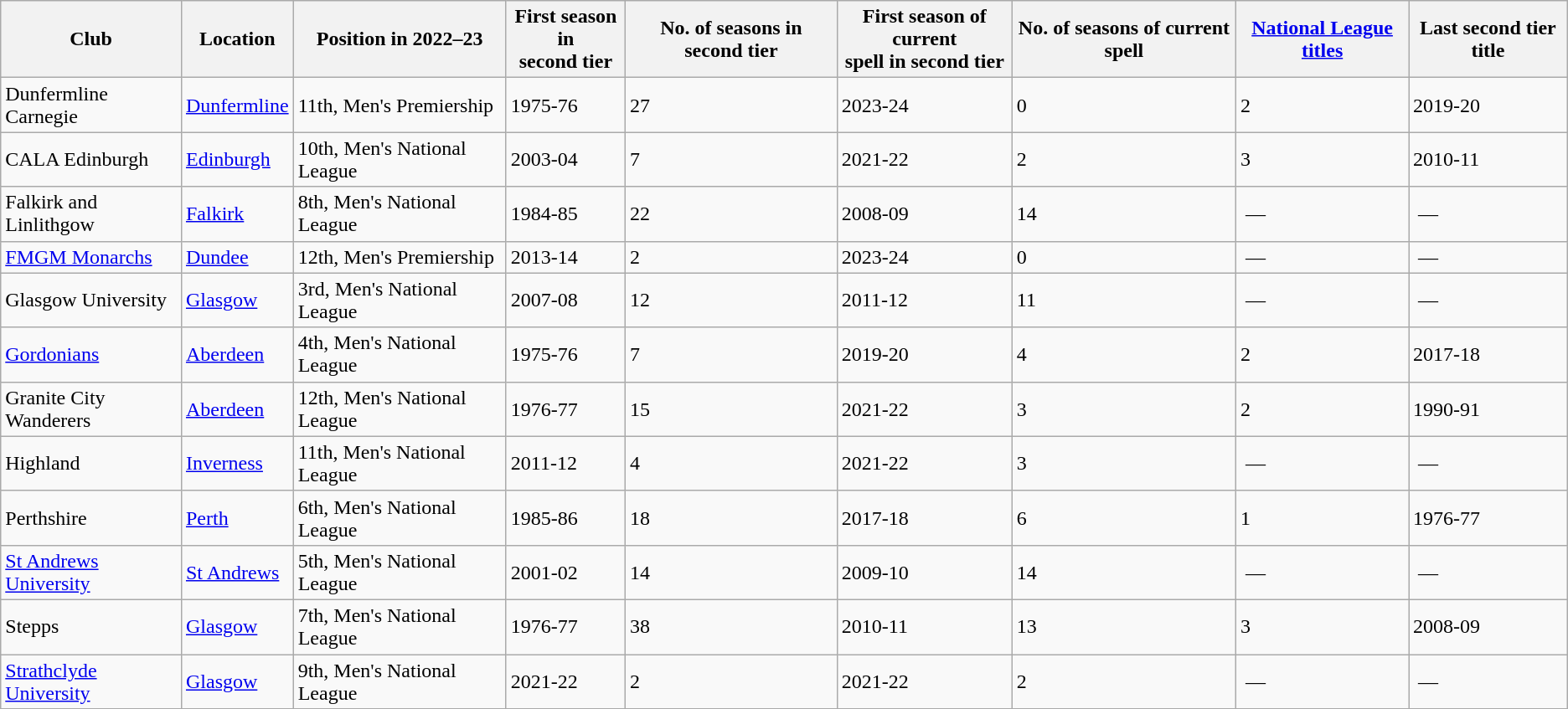<table class="wikitable sortable" style="text-align: left">
<tr>
<th>Club</th>
<th>Location</th>
<th>Position in 2022–23</th>
<th>First season in<br>second tier</th>
<th>No. of seasons in second tier</th>
<th>First season of current<br>spell in second tier</th>
<th>No. of seasons of current spell</th>
<th><a href='#'>National League titles</a></th>
<th>Last second tier title</th>
</tr>
<tr>
<td>Dunfermline Carnegie</td>
<td><a href='#'>Dunfermline</a></td>
<td>11th, Men's Premiership</td>
<td>1975-76</td>
<td>27</td>
<td>2023-24</td>
<td>0</td>
<td>2</td>
<td>2019-20</td>
</tr>
<tr>
<td>CALA Edinburgh</td>
<td><a href='#'>Edinburgh</a></td>
<td>10th, Men's National League</td>
<td>2003-04</td>
<td>7</td>
<td>2021-22</td>
<td>2</td>
<td>3</td>
<td>2010-11</td>
</tr>
<tr>
<td>Falkirk and Linlithgow</td>
<td><a href='#'>Falkirk</a></td>
<td>8th, Men's National League</td>
<td>1984-85</td>
<td>22</td>
<td>2008-09</td>
<td>14</td>
<td> —</td>
<td> —</td>
</tr>
<tr>
<td><a href='#'>FMGM Monarchs</a></td>
<td><a href='#'>Dundee</a></td>
<td> 12th, Men's Premiership</td>
<td>2013-14</td>
<td>2</td>
<td>2023-24</td>
<td>0</td>
<td> —</td>
<td> —</td>
</tr>
<tr>
<td>Glasgow University</td>
<td><a href='#'>Glasgow</a></td>
<td>3rd, Men's National League</td>
<td>2007-08</td>
<td>12</td>
<td>2011-12</td>
<td>11</td>
<td> —</td>
<td> —</td>
</tr>
<tr>
<td><a href='#'>Gordonians</a></td>
<td><a href='#'>Aberdeen</a></td>
<td>4th, Men's National League</td>
<td>1975-76</td>
<td>7</td>
<td>2019-20</td>
<td>4</td>
<td>2</td>
<td>2017-18</td>
</tr>
<tr>
<td>Granite City Wanderers</td>
<td><a href='#'>Aberdeen</a></td>
<td>12th, Men's National League</td>
<td>1976-77</td>
<td>15</td>
<td>2021-22</td>
<td>3</td>
<td>2</td>
<td>1990-91</td>
</tr>
<tr>
<td>Highland</td>
<td><a href='#'>Inverness</a></td>
<td>11th, Men's National League</td>
<td>2011-12</td>
<td>4</td>
<td>2021-22</td>
<td>3</td>
<td> —</td>
<td> —</td>
</tr>
<tr>
<td>Perthshire</td>
<td><a href='#'>Perth</a></td>
<td>6th, Men's National League</td>
<td>1985-86</td>
<td>18</td>
<td>2017-18</td>
<td>6</td>
<td>1</td>
<td>1976-77</td>
</tr>
<tr>
<td><a href='#'>St Andrews University</a></td>
<td><a href='#'>St Andrews</a></td>
<td>5th, Men's National League</td>
<td>2001-02</td>
<td>14</td>
<td>2009-10</td>
<td>14</td>
<td> —</td>
<td> —</td>
</tr>
<tr>
<td>Stepps</td>
<td><a href='#'>Glasgow</a></td>
<td>7th, Men's National League</td>
<td>1976-77</td>
<td>38</td>
<td>2010-11</td>
<td>13</td>
<td>3</td>
<td>2008-09</td>
</tr>
<tr>
<td><a href='#'>Strathclyde University</a></td>
<td><a href='#'>Glasgow</a></td>
<td>9th, Men's National League</td>
<td>2021-22</td>
<td>2</td>
<td>2021-22</td>
<td>2</td>
<td> —</td>
<td> —</td>
</tr>
<tr>
</tr>
</table>
